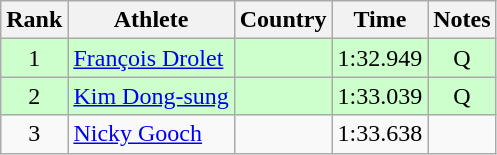<table class="wikitable" style="text-align:center">
<tr>
<th>Rank</th>
<th>Athlete</th>
<th>Country</th>
<th>Time</th>
<th>Notes</th>
</tr>
<tr bgcolor=ccffcc>
<td>1</td>
<td align=left><a href='#'>François Drolet</a></td>
<td align=left></td>
<td>1:32.949</td>
<td>Q</td>
</tr>
<tr bgcolor=ccffcc>
<td>2</td>
<td align=left><a href='#'>Kim Dong-sung</a></td>
<td align=left></td>
<td>1:33.039</td>
<td>Q</td>
</tr>
<tr>
<td>3</td>
<td align=left><a href='#'>Nicky Gooch</a></td>
<td align=left></td>
<td>1:33.638</td>
<td></td>
</tr>
</table>
